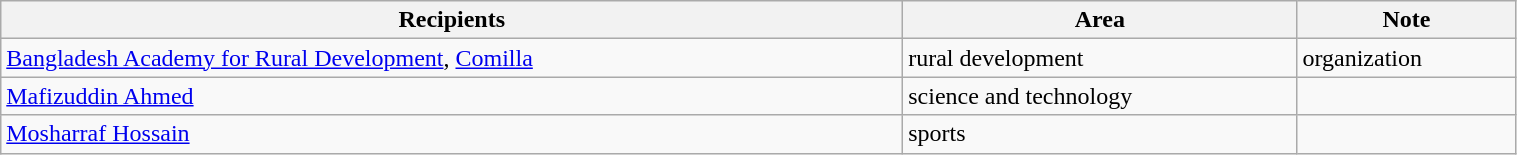<table class="wikitable" style="width:80%;">
<tr>
<th>Recipients</th>
<th>Area</th>
<th>Note</th>
</tr>
<tr>
<td><a href='#'>Bangladesh Academy for Rural Development</a>, <a href='#'>Comilla</a></td>
<td>rural development</td>
<td>organization</td>
</tr>
<tr>
<td><a href='#'>Mafizuddin Ahmed</a></td>
<td>science and technology</td>
<td></td>
</tr>
<tr>
<td><a href='#'>Mosharraf Hossain</a></td>
<td>sports</td>
<td></td>
</tr>
</table>
